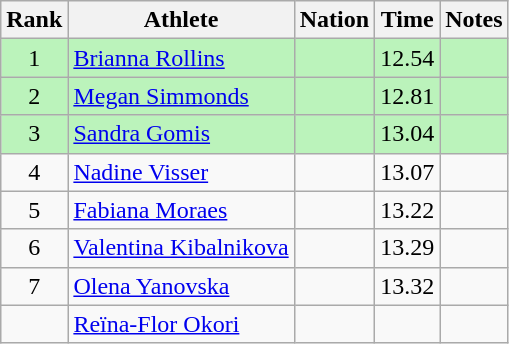<table class="wikitable sortable" style="text-align:center">
<tr>
<th>Rank</th>
<th>Athlete</th>
<th>Nation</th>
<th>Time</th>
<th>Notes</th>
</tr>
<tr bgcolor=bbf3bb>
<td>1</td>
<td align=left><a href='#'>Brianna Rollins</a></td>
<td align=left></td>
<td>12.54</td>
<td></td>
</tr>
<tr bgcolor=bbf3bb>
<td>2</td>
<td align=left><a href='#'>Megan Simmonds</a></td>
<td align=left></td>
<td>12.81</td>
<td></td>
</tr>
<tr bgcolor=bbf3bb>
<td>3</td>
<td align=left><a href='#'>Sandra Gomis</a></td>
<td align=left></td>
<td>13.04</td>
<td></td>
</tr>
<tr>
<td>4</td>
<td align=left><a href='#'>Nadine Visser</a></td>
<td align=left></td>
<td>13.07</td>
<td></td>
</tr>
<tr>
<td>5</td>
<td align=left><a href='#'>Fabiana Moraes</a></td>
<td align=left></td>
<td>13.22</td>
<td></td>
</tr>
<tr>
<td>6</td>
<td align=left><a href='#'>Valentina Kibalnikova</a></td>
<td align=left></td>
<td>13.29</td>
<td></td>
</tr>
<tr>
<td>7</td>
<td align=left><a href='#'>Olena Yanovska</a></td>
<td align=left></td>
<td>13.32</td>
<td></td>
</tr>
<tr>
<td></td>
<td align=left><a href='#'>Reïna-Flor Okori</a></td>
<td align=left></td>
<td></td>
<td></td>
</tr>
</table>
